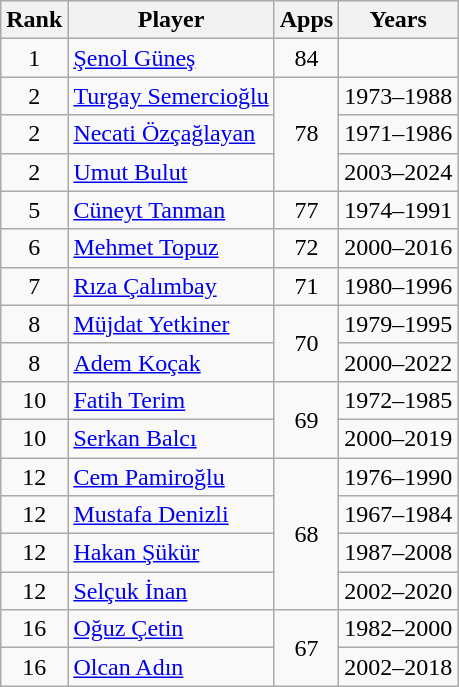<table class="wikitable" style="text-align:center;margin-left:1em;float:left">
<tr>
<th>Rank</th>
<th>Player</th>
<th>Apps</th>
<th>Years</th>
</tr>
<tr>
<td>1</td>
<td style="text-align:left;"> <a href='#'>Şenol Güneş</a></td>
<td>84</td>
<td></td>
</tr>
<tr>
<td>2</td>
<td style="text-align:left;"> <a href='#'>Turgay Semercioğlu</a></td>
<td rowspan="3">78</td>
<td>1973–1988</td>
</tr>
<tr>
<td>2</td>
<td style="text-align:left;"> <a href='#'>Necati Özçağlayan</a></td>
<td>1971–1986</td>
</tr>
<tr>
<td>2</td>
<td style="text-align:left;"> <a href='#'>Umut Bulut</a></td>
<td>2003–2024</td>
</tr>
<tr>
<td>5</td>
<td style="text-align:left;"> <a href='#'>Cüneyt Tanman</a></td>
<td>77</td>
<td>1974–1991</td>
</tr>
<tr>
<td>6</td>
<td style="text-align:left;"> <a href='#'>Mehmet Topuz</a></td>
<td>72</td>
<td>2000–2016</td>
</tr>
<tr>
<td>7</td>
<td style="text-align:left;"> <a href='#'>Rıza Çalımbay</a></td>
<td>71</td>
<td>1980–1996</td>
</tr>
<tr>
<td>8</td>
<td style="text-align:left;"> <a href='#'>Müjdat Yetkiner</a></td>
<td rowspan="2">70</td>
<td>1979–1995</td>
</tr>
<tr>
<td>8</td>
<td style="text-align:left;"> <a href='#'>Adem Koçak</a></td>
<td>2000–2022</td>
</tr>
<tr>
<td>10</td>
<td style="text-align:left;"> <a href='#'>Fatih Terim</a></td>
<td rowspan="2">69</td>
<td>1972–1985</td>
</tr>
<tr>
<td>10</td>
<td style="text-align:left;"> <a href='#'>Serkan Balcı</a></td>
<td>2000–2019</td>
</tr>
<tr>
<td>12</td>
<td style="text-align:left;"> <a href='#'>Cem Pamiroğlu</a></td>
<td rowspan="4">68</td>
<td>1976–1990</td>
</tr>
<tr>
<td>12</td>
<td style="text-align:left;"> <a href='#'>Mustafa Denizli</a></td>
<td>1967–1984</td>
</tr>
<tr>
<td>12</td>
<td style="text-align:left;"> <a href='#'>Hakan Şükür</a></td>
<td>1987–2008</td>
</tr>
<tr>
<td>12</td>
<td style="text-align:left;"> <a href='#'>Selçuk İnan</a></td>
<td>2002–2020</td>
</tr>
<tr>
<td>16</td>
<td style="text-align:left;"> <a href='#'>Oğuz Çetin</a></td>
<td rowspan="2">67</td>
<td>1982–2000</td>
</tr>
<tr>
<td>16</td>
<td style="text-align:left;"> <a href='#'>Olcan Adın</a></td>
<td>2002–2018</td>
</tr>
</table>
